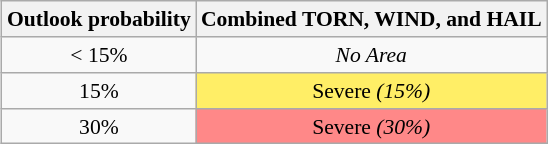<table class="wikitable" style="text-align:center; font-size:90%; margin-left:1em; float:right; clear:right;">
<tr>
<th>Outlook probability</th>
<th>Combined TORN, WIND, and HAIL</th>
</tr>
<tr>
<td>< 15%</td>
<td><em>No Area</em></td>
</tr>
<tr>
<td>15%</td>
<td style="background:#ffee66;">Severe <em>(15%)</em></td>
</tr>
<tr>
<td>30%</td>
<td style="background:#ff8888;">Severe <em>(30%)</em></td>
</tr>
</table>
